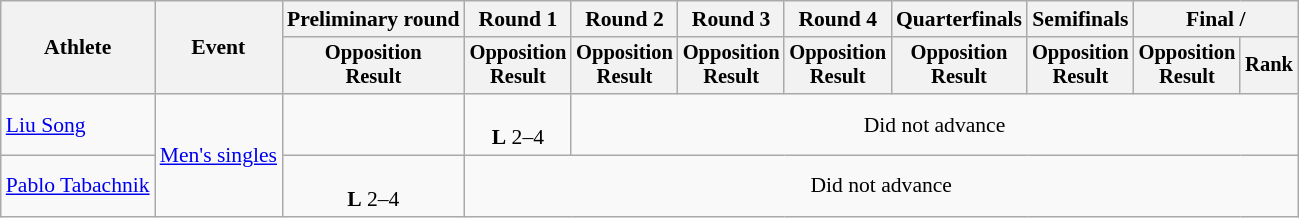<table class="wikitable" style="font-size:90%">
<tr>
<th rowspan="2">Athlete</th>
<th rowspan="2">Event</th>
<th>Preliminary round</th>
<th>Round 1</th>
<th>Round 2</th>
<th>Round 3</th>
<th>Round 4</th>
<th>Quarterfinals</th>
<th>Semifinals</th>
<th colspan=2>Final / </th>
</tr>
<tr style="font-size:95%">
<th>Opposition<br>Result</th>
<th>Opposition<br>Result</th>
<th>Opposition<br>Result</th>
<th>Opposition<br>Result</th>
<th>Opposition<br>Result</th>
<th>Opposition<br>Result</th>
<th>Opposition<br>Result</th>
<th>Opposition<br>Result</th>
<th>Rank</th>
</tr>
<tr align=center>
<td align=left><a href='#'>Liu Song</a></td>
<td align=left rowspan=2><a href='#'>Men's singles</a></td>
<td></td>
<td><br> <strong>L</strong> 2–4</td>
<td colspan=7>Did not advance</td>
</tr>
<tr align=center>
<td align=left><a href='#'>Pablo Tabachnik</a></td>
<td><br><strong>L</strong> 2–4</td>
<td colspan=8>Did not advance</td>
</tr>
</table>
